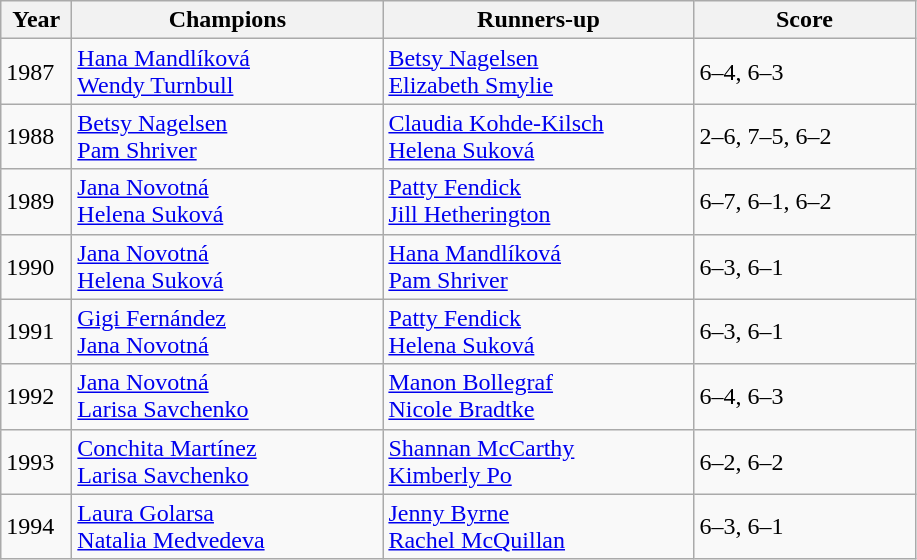<table class="wikitable">
<tr>
<th style="width:40px">Year</th>
<th style="width:200px">Champions</th>
<th style="width:200px">Runners-up</th>
<th style="width:140px" class="unsortable">Score</th>
</tr>
<tr>
<td>1987</td>
<td> <a href='#'>Hana Mandlíková</a> <br>  <a href='#'>Wendy Turnbull</a></td>
<td> <a href='#'>Betsy Nagelsen</a> <br>  <a href='#'>Elizabeth Smylie</a></td>
<td>6–4, 6–3</td>
</tr>
<tr>
<td>1988</td>
<td> <a href='#'>Betsy Nagelsen</a> <br>  <a href='#'>Pam Shriver</a></td>
<td> <a href='#'>Claudia Kohde-Kilsch</a> <br>  <a href='#'>Helena Suková</a></td>
<td>2–6, 7–5, 6–2</td>
</tr>
<tr>
<td>1989</td>
<td> <a href='#'>Jana Novotná</a> <br>  <a href='#'>Helena Suková</a></td>
<td> <a href='#'>Patty Fendick</a> <br>  <a href='#'>Jill Hetherington</a></td>
<td>6–7, 6–1, 6–2</td>
</tr>
<tr>
<td>1990</td>
<td> <a href='#'>Jana Novotná</a> <br>  <a href='#'>Helena Suková</a></td>
<td> <a href='#'>Hana Mandlíková</a> <br>  <a href='#'>Pam Shriver</a></td>
<td>6–3, 6–1</td>
</tr>
<tr>
<td>1991</td>
<td> <a href='#'>Gigi Fernández</a> <br>  <a href='#'>Jana Novotná</a></td>
<td> <a href='#'>Patty Fendick</a> <br>  <a href='#'>Helena Suková</a></td>
<td>6–3, 6–1</td>
</tr>
<tr>
<td>1992</td>
<td> <a href='#'>Jana Novotná</a> <br>  <a href='#'>Larisa Savchenko</a></td>
<td> <a href='#'>Manon Bollegraf</a> <br>  <a href='#'>Nicole Bradtke</a></td>
<td>6–4, 6–3</td>
</tr>
<tr>
<td>1993</td>
<td> <a href='#'>Conchita Martínez</a> <br>  <a href='#'>Larisa Savchenko</a></td>
<td> <a href='#'>Shannan McCarthy</a> <br>  <a href='#'>Kimberly Po</a></td>
<td>6–2, 6–2</td>
</tr>
<tr>
<td>1994</td>
<td> <a href='#'>Laura Golarsa</a> <br>  <a href='#'>Natalia Medvedeva</a></td>
<td> <a href='#'>Jenny Byrne</a> <br>  <a href='#'>Rachel McQuillan</a></td>
<td>6–3, 6–1</td>
</tr>
</table>
